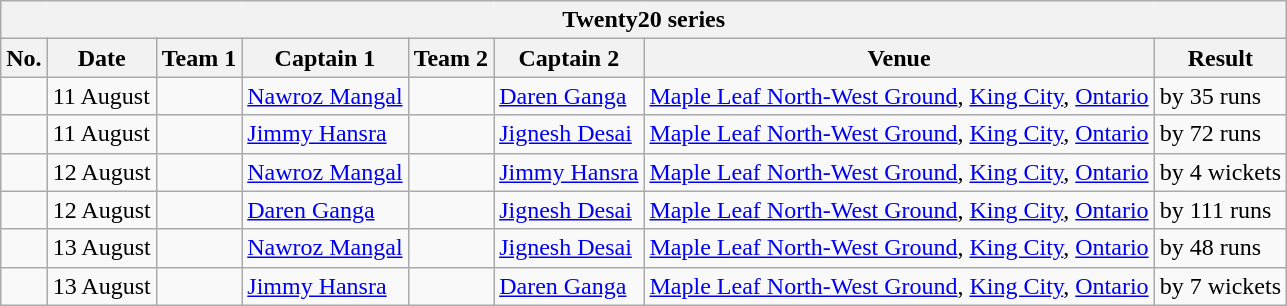<table class="wikitable">
<tr>
<th colspan="8">Twenty20 series</th>
</tr>
<tr>
<th>No.</th>
<th>Date</th>
<th>Team 1</th>
<th>Captain 1</th>
<th>Team 2</th>
<th>Captain 2</th>
<th>Venue</th>
<th>Result</th>
</tr>
<tr>
<td></td>
<td>11 August</td>
<td></td>
<td><a href='#'>Nawroz Mangal</a></td>
<td></td>
<td><a href='#'>Daren Ganga</a></td>
<td><a href='#'>Maple Leaf North-West Ground</a>, <a href='#'>King City</a>, <a href='#'>Ontario</a></td>
<td> by 35 runs</td>
</tr>
<tr>
<td></td>
<td>11 August</td>
<td></td>
<td><a href='#'>Jimmy Hansra</a></td>
<td></td>
<td><a href='#'>Jignesh Desai</a></td>
<td><a href='#'>Maple Leaf North-West Ground</a>, <a href='#'>King City</a>, <a href='#'>Ontario</a></td>
<td> by 72 runs</td>
</tr>
<tr>
<td></td>
<td>12 August</td>
<td></td>
<td><a href='#'>Nawroz Mangal</a></td>
<td></td>
<td><a href='#'>Jimmy Hansra</a></td>
<td><a href='#'>Maple Leaf North-West Ground</a>, <a href='#'>King City</a>, <a href='#'>Ontario</a></td>
<td> by 4 wickets</td>
</tr>
<tr>
<td></td>
<td>12 August</td>
<td></td>
<td><a href='#'>Daren Ganga</a></td>
<td></td>
<td><a href='#'>Jignesh Desai</a></td>
<td><a href='#'>Maple Leaf North-West Ground</a>, <a href='#'>King City</a>, <a href='#'>Ontario</a></td>
<td> by 111 runs</td>
</tr>
<tr>
<td></td>
<td>13 August</td>
<td></td>
<td><a href='#'>Nawroz Mangal</a></td>
<td></td>
<td><a href='#'>Jignesh Desai</a></td>
<td><a href='#'>Maple Leaf North-West Ground</a>, <a href='#'>King City</a>, <a href='#'>Ontario</a></td>
<td> by 48 runs</td>
</tr>
<tr>
<td></td>
<td>13 August</td>
<td></td>
<td><a href='#'>Jimmy Hansra</a></td>
<td></td>
<td><a href='#'>Daren Ganga</a></td>
<td><a href='#'>Maple Leaf North-West Ground</a>, <a href='#'>King City</a>, <a href='#'>Ontario</a></td>
<td> by 7 wickets</td>
</tr>
</table>
